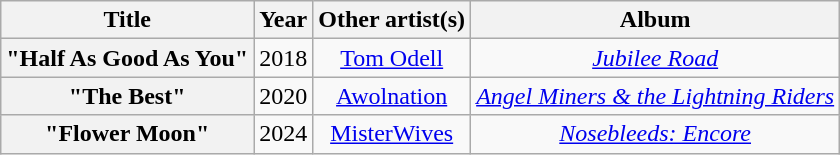<table class="wikitable plainrowheaders" style="text-align:center;">
<tr>
<th scope="col">Title</th>
<th scope="col">Year</th>
<th scope="col">Other artist(s)</th>
<th scope="col">Album</th>
</tr>
<tr>
<th scope="row">"Half As Good As You"</th>
<td>2018</td>
<td><a href='#'>Tom Odell</a></td>
<td><em><a href='#'>Jubilee Road</a></em></td>
</tr>
<tr>
<th scope="row">"The Best"</th>
<td>2020</td>
<td><a href='#'>Awolnation</a></td>
<td><em><a href='#'>Angel Miners & the Lightning Riders</a></em></td>
</tr>
<tr>
<th scope="row">"Flower Moon"</th>
<td>2024</td>
<td><a href='#'>MisterWives</a></td>
<td><em><a href='#'>Nosebleeds: Encore</a></em></td>
</tr>
</table>
